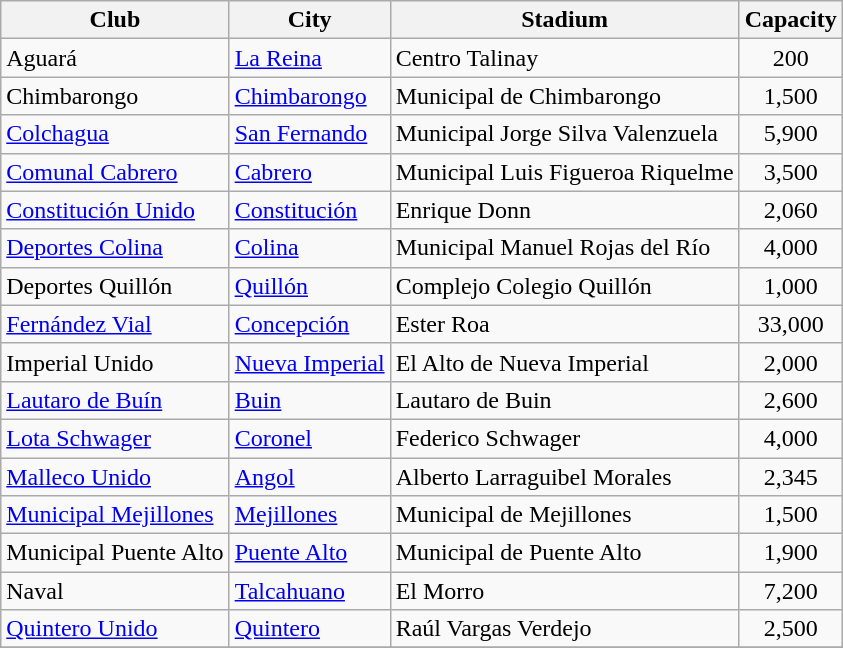<table class="wikitable sortable">
<tr>
<th>Club</th>
<th>City</th>
<th>Stadium</th>
<th>Capacity</th>
</tr>
<tr>
<td>Aguará</td>
<td><a href='#'>La Reina</a></td>
<td>Centro Talinay</td>
<td align=center>200</td>
</tr>
<tr>
<td>Chimbarongo</td>
<td><a href='#'>Chimbarongo</a></td>
<td>Municipal de Chimbarongo</td>
<td align=center>1,500</td>
</tr>
<tr>
<td><a href='#'>Colchagua</a></td>
<td><a href='#'>San Fernando</a></td>
<td>Municipal Jorge Silva Valenzuela</td>
<td align=center>5,900</td>
</tr>
<tr>
<td><a href='#'>Comunal Cabrero</a></td>
<td><a href='#'>Cabrero</a></td>
<td>Municipal Luis Figueroa Riquelme</td>
<td align=center>3,500</td>
</tr>
<tr>
<td><a href='#'>Constitución Unido</a></td>
<td><a href='#'>Constitución</a></td>
<td>Enrique Donn</td>
<td align=center>2,060</td>
</tr>
<tr>
<td><a href='#'>Deportes Colina</a></td>
<td><a href='#'>Colina</a></td>
<td>Municipal Manuel Rojas del Río</td>
<td align=center>4,000</td>
</tr>
<tr>
<td>Deportes Quillón</td>
<td><a href='#'>Quillón</a></td>
<td>Complejo Colegio Quillón</td>
<td align=center>1,000</td>
</tr>
<tr>
<td><a href='#'>Fernández Vial</a></td>
<td><a href='#'>Concepción</a></td>
<td>Ester Roa</td>
<td align=center>33,000</td>
</tr>
<tr>
<td>Imperial Unido</td>
<td><a href='#'>Nueva Imperial</a></td>
<td>El Alto de Nueva Imperial</td>
<td align=center>2,000</td>
</tr>
<tr>
<td><a href='#'>Lautaro de Buín</a></td>
<td><a href='#'>Buin</a></td>
<td>Lautaro de Buin</td>
<td align=center>2,600</td>
</tr>
<tr>
<td><a href='#'>Lota Schwager</a></td>
<td><a href='#'>Coronel</a></td>
<td>Federico Schwager</td>
<td align=center>4,000</td>
</tr>
<tr>
<td><a href='#'>Malleco Unido</a></td>
<td><a href='#'>Angol</a></td>
<td>Alberto Larraguibel Morales</td>
<td align=center>2,345</td>
</tr>
<tr>
<td><a href='#'>Municipal Mejillones</a></td>
<td><a href='#'>Mejillones</a></td>
<td>Municipal de Mejillones</td>
<td align=center>1,500</td>
</tr>
<tr>
<td>Municipal Puente Alto</td>
<td><a href='#'>Puente Alto</a></td>
<td>Municipal de Puente Alto</td>
<td align=center>1,900</td>
</tr>
<tr>
<td>Naval</td>
<td><a href='#'>Talcahuano</a></td>
<td>El Morro</td>
<td align=center>7,200</td>
</tr>
<tr>
<td><a href='#'>Quintero Unido</a></td>
<td><a href='#'>Quintero</a></td>
<td>Raúl Vargas Verdejo</td>
<td align=center>2,500</td>
</tr>
<tr>
</tr>
</table>
